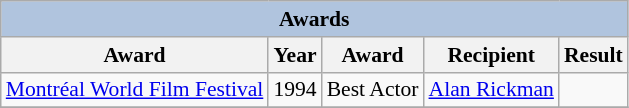<table class="wikitable" style="font-size:90%;">
<tr>
<th colspan="5" style="background:LightSteelBlue;">Awards</th>
</tr>
<tr>
<th>Award</th>
<th>Year</th>
<th>Award</th>
<th>Recipient</th>
<th>Result</th>
</tr>
<tr>
<td><a href='#'>Montréal World Film Festival</a></td>
<td>1994</td>
<td>Best Actor</td>
<td><a href='#'>Alan Rickman</a></td>
<td></td>
</tr>
<tr>
</tr>
</table>
